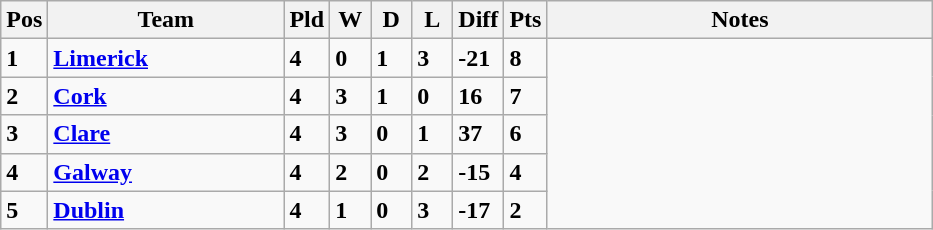<table class="wikitable" style="text-align: centre;">
<tr>
<th width=20>Pos</th>
<th width=150>Team</th>
<th width=20>Pld</th>
<th width=20>W</th>
<th width=20>D</th>
<th width=20>L</th>
<th width=20>Diff</th>
<th width=20>Pts</th>
<th width=250>Notes</th>
</tr>
<tr style>
<td><strong>1</strong></td>
<td align=left><strong> <a href='#'>Limerick</a> </strong></td>
<td><strong>4</strong></td>
<td><strong>0</strong></td>
<td><strong>1</strong></td>
<td><strong>3</strong></td>
<td><strong>-21</strong></td>
<td><strong>8</strong></td>
</tr>
<tr>
<td><strong>2</strong></td>
<td align=left><strong> <a href='#'>Cork</a> </strong></td>
<td><strong>4</strong></td>
<td><strong>3</strong></td>
<td><strong>1</strong></td>
<td><strong>0</strong></td>
<td><strong>16</strong></td>
<td><strong>7</strong></td>
</tr>
<tr>
<td><strong>3</strong></td>
<td align=left><strong> <a href='#'>Clare</a> </strong></td>
<td><strong>4</strong></td>
<td><strong>3</strong></td>
<td><strong>0</strong></td>
<td><strong>1</strong></td>
<td><strong>37</strong></td>
<td><strong>6</strong></td>
</tr>
<tr style>
<td><strong>4</strong></td>
<td align=left><strong> <a href='#'>Galway</a> </strong></td>
<td><strong>4</strong></td>
<td><strong>2</strong></td>
<td><strong>0</strong></td>
<td><strong>2</strong></td>
<td><strong>-15</strong></td>
<td><strong>4</strong></td>
</tr>
<tr>
<td><strong>5</strong></td>
<td align=left><strong> <a href='#'>Dublin</a> </strong></td>
<td><strong>4</strong></td>
<td><strong>1</strong></td>
<td><strong>0</strong></td>
<td><strong>3</strong></td>
<td><strong>-17</strong></td>
<td><strong>2</strong></td>
</tr>
</table>
